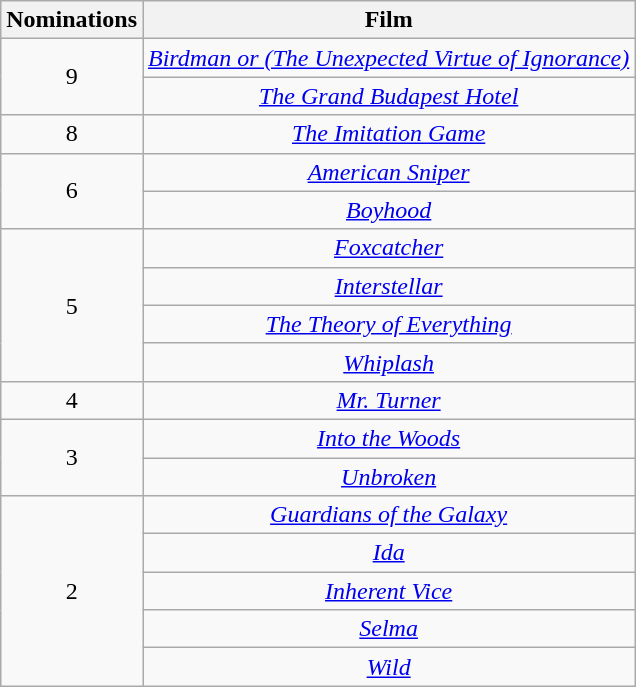<table class="wikitable" style="text-align: center;">
<tr>
<th scope="col">Nominations</th>
<th scope="col" align="center">Film</th>
</tr>
<tr>
<td rowspan=2 style="text-align:center">9</td>
<td><em><a href='#'>Birdman or (The Unexpected Virtue of Ignorance)</a></em></td>
</tr>
<tr>
<td><em><a href='#'>The Grand Budapest Hotel</a></em></td>
</tr>
<tr>
<td style="text-align:center">8</td>
<td><em><a href='#'>The Imitation Game</a></em></td>
</tr>
<tr>
<td rowspan=2 style="text-align:center">6</td>
<td><em><a href='#'>American Sniper</a></em></td>
</tr>
<tr>
<td><em><a href='#'>Boyhood</a></em></td>
</tr>
<tr>
<td rowspan=4 style="text-align:center">5</td>
<td><em><a href='#'>Foxcatcher</a></em></td>
</tr>
<tr>
<td><em><a href='#'>Interstellar</a></em></td>
</tr>
<tr>
<td><em><a href='#'>The Theory of Everything</a></em></td>
</tr>
<tr>
<td><em><a href='#'>Whiplash</a></em></td>
</tr>
<tr>
<td style="text-align:center">4</td>
<td><em><a href='#'>Mr. Turner</a></em></td>
</tr>
<tr>
<td rowspan=2 style="text-align:center">3</td>
<td><em><a href='#'>Into the Woods</a></em></td>
</tr>
<tr>
<td><em><a href='#'>Unbroken</a></em></td>
</tr>
<tr>
<td rowspan=5 style="text-align:center">2</td>
<td><em><a href='#'>Guardians of the Galaxy</a></em></td>
</tr>
<tr>
<td><em><a href='#'>Ida</a></em></td>
</tr>
<tr>
<td><em><a href='#'>Inherent Vice</a></em></td>
</tr>
<tr>
<td><em><a href='#'>Selma</a></em></td>
</tr>
<tr>
<td><em><a href='#'>Wild</a></em></td>
</tr>
</table>
